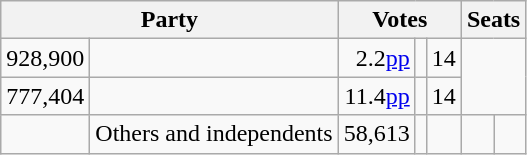<table class=wikitable style="text-align:right;">
<tr>
<th colspan=2>Party</th>
<th colspan=3>Votes</th>
<th colspan=2>Seats</th>
</tr>
<tr>
<td>928,900</td>
<td style="color:white;"></td>
<td style="white-space: nowrap;"> 2.2<a href='#'>pp</a></td>
<td style="text-align:center;"></td>
<td style="white-space: nowrap;"> 14</td>
</tr>
<tr>
<td>777,404</td>
<td></td>
<td style="white-space: nowrap;"> 11.4<a href='#'>pp</a></td>
<td style="text-align:center;"></td>
<td style="white-space: nowrap;"> 14</td>
</tr>
<tr>
<td>    </td>
<td style="text-align:left;">Others and independents</td>
<td>58,613</td>
<td></td>
<td style="white-space: nowrap;"></td>
<td style="text-align:center;"></td>
<td style="white-space: nowrap;"></td>
</tr>
</table>
